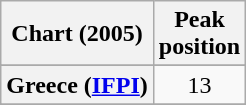<table class="wikitable sortable plainrowheaders" style="text-align:center">
<tr>
<th>Chart (2005)</th>
<th>Peak<br>position</th>
</tr>
<tr>
</tr>
<tr>
</tr>
<tr>
</tr>
<tr>
</tr>
<tr>
</tr>
<tr>
</tr>
<tr>
<th scope="row">Greece (<a href='#'>IFPI</a>)</th>
<td>13</td>
</tr>
<tr>
</tr>
<tr>
</tr>
<tr>
</tr>
<tr>
</tr>
<tr>
</tr>
<tr>
</tr>
<tr>
</tr>
</table>
